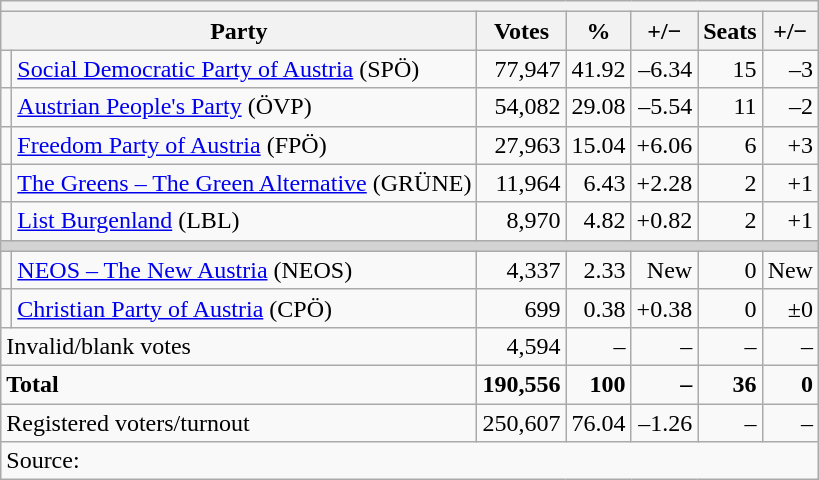<table class=wikitable style=text-align:right>
<tr>
<th colspan="7"></th>
</tr>
<tr>
<th colspan=2>Party</th>
<th>Votes</th>
<th>%</th>
<th>+/−</th>
<th>Seats</th>
<th>+/−</th>
</tr>
<tr>
<td bgcolor=></td>
<td align=left><a href='#'>Social Democratic Party of Austria</a> (SPÖ)</td>
<td>77,947</td>
<td>41.92</td>
<td>–6.34</td>
<td>15</td>
<td>–3</td>
</tr>
<tr>
<td bgcolor=></td>
<td align=left><a href='#'>Austrian People's Party</a> (ÖVP)</td>
<td>54,082</td>
<td>29.08</td>
<td>–5.54</td>
<td>11</td>
<td>–2</td>
</tr>
<tr>
<td bgcolor=></td>
<td align=left><a href='#'>Freedom Party of Austria</a> (FPÖ)</td>
<td>27,963</td>
<td>15.04</td>
<td>+6.06</td>
<td>6</td>
<td>+3</td>
</tr>
<tr>
<td bgcolor=></td>
<td align=left><a href='#'>The Greens – The Green Alternative</a> (GRÜNE)</td>
<td>11,964</td>
<td>6.43</td>
<td>+2.28</td>
<td>2</td>
<td>+1</td>
</tr>
<tr>
<td bgcolor=></td>
<td align=left><a href='#'>List Burgenland</a> (LBL)</td>
<td>8,970</td>
<td>4.82</td>
<td>+0.82</td>
<td>2</td>
<td>+1</td>
</tr>
<tr>
<td colspan=7 bgcolor=lightgrey></td>
</tr>
<tr>
<td bgcolor=></td>
<td align=left><a href='#'>NEOS – The New Austria</a> (NEOS)</td>
<td>4,337</td>
<td>2.33</td>
<td>New</td>
<td>0</td>
<td>New</td>
</tr>
<tr>
<td bgcolor=></td>
<td align=left><a href='#'>Christian Party of Austria</a> (CPÖ)</td>
<td>699</td>
<td>0.38</td>
<td>+0.38</td>
<td>0</td>
<td>±0</td>
</tr>
<tr>
<td colspan=2 align=left>Invalid/blank votes</td>
<td>4,594</td>
<td>–</td>
<td>–</td>
<td>–</td>
<td>–</td>
</tr>
<tr>
<td colspan=2 align=left><strong>Total</strong></td>
<td><strong>190,556</strong></td>
<td><strong>100</strong></td>
<td><strong>–</strong></td>
<td><strong>36</strong></td>
<td><strong>0</strong></td>
</tr>
<tr>
<td align=left colspan=2>Registered voters/turnout</td>
<td>250,607</td>
<td>76.04</td>
<td>–1.26</td>
<td>–</td>
<td>–</td>
</tr>
<tr>
<td align=left colspan=8>Source: </td>
</tr>
</table>
